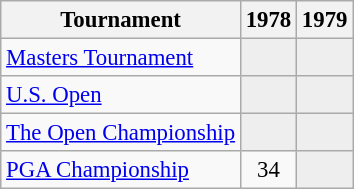<table class="wikitable" style="font-size:95%;text-align:center;">
<tr>
<th>Tournament</th>
<th>1978</th>
<th>1979</th>
</tr>
<tr>
<td align=left><a href='#'>Masters Tournament</a></td>
<td style="background:#eeeeee;"></td>
<td style="background:#eeeeee;"></td>
</tr>
<tr>
<td align=left><a href='#'>U.S. Open</a></td>
<td style="background:#eeeeee;"></td>
<td style="background:#eeeeee;"></td>
</tr>
<tr>
<td align=left><a href='#'>The Open Championship</a></td>
<td style="background:#eeeeee;"></td>
<td style="background:#eeeeee;"></td>
</tr>
<tr>
<td align=left><a href='#'>PGA Championship</a></td>
<td>34</td>
<td style="background:#eeeeee;"></td>
</tr>
</table>
